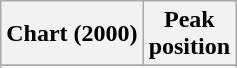<table class="wikitable sortable plainrowheaders" style="text-align:center">
<tr>
<th scope="col">Chart (2000)</th>
<th scope="col">Peak<br> position</th>
</tr>
<tr>
</tr>
<tr>
</tr>
<tr>
</tr>
</table>
